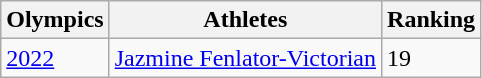<table class="wikitable">
<tr>
<th>Olympics</th>
<th>Athletes</th>
<th>Ranking</th>
</tr>
<tr>
<td><a href='#'>2022</a></td>
<td><a href='#'>Jazmine Fenlator-Victorian</a></td>
<td>19</td>
</tr>
</table>
